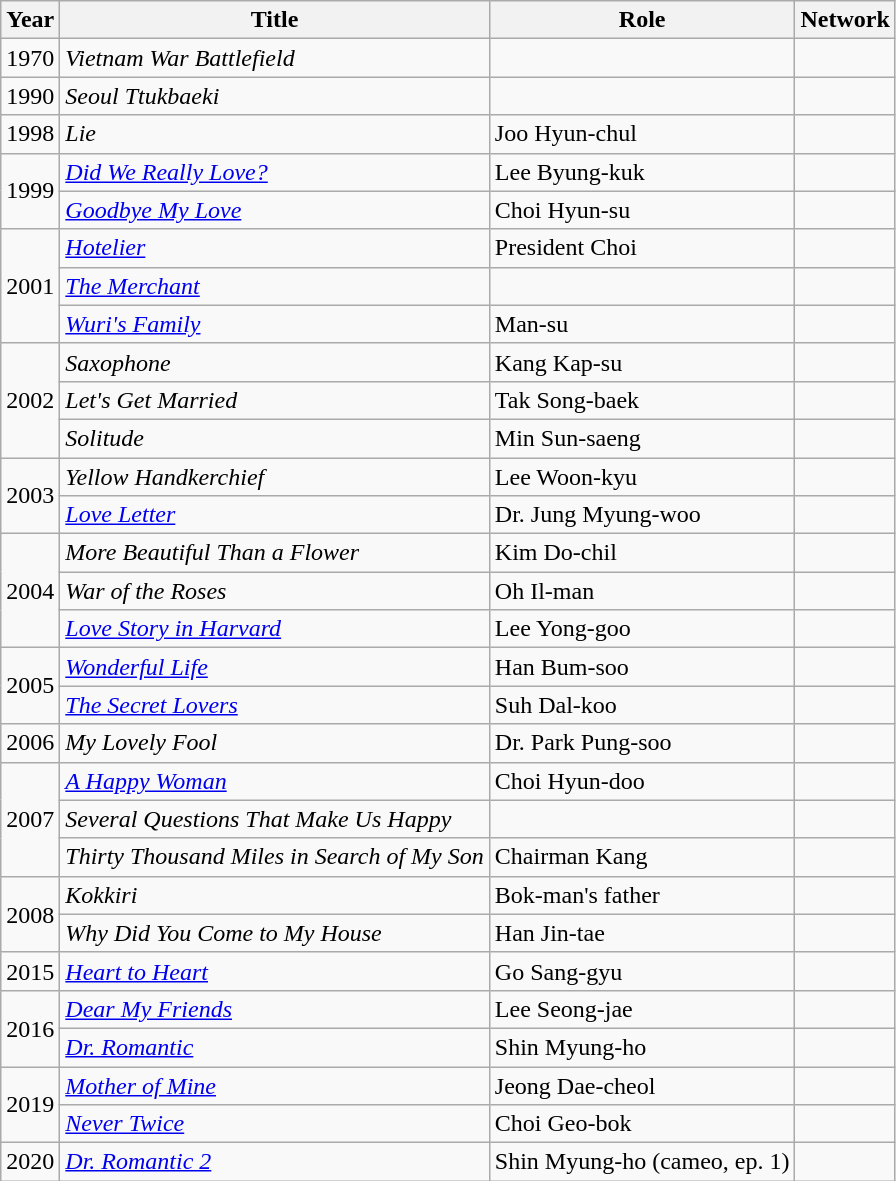<table class="wikitable">
<tr>
<th>Year</th>
<th>Title</th>
<th>Role</th>
<th>Network</th>
</tr>
<tr>
<td>1970</td>
<td><em>Vietnam War Battlefield</em></td>
<td></td>
<td></td>
</tr>
<tr>
<td>1990</td>
<td><em>Seoul Ttukbaeki</em></td>
<td></td>
<td></td>
</tr>
<tr>
<td>1998</td>
<td><em>Lie</em></td>
<td>Joo Hyun-chul</td>
<td></td>
</tr>
<tr>
<td rowspan=2>1999</td>
<td><em><a href='#'>Did We Really Love?</a></em></td>
<td>Lee Byung-kuk</td>
<td></td>
</tr>
<tr>
<td><em><a href='#'>Goodbye My Love</a></em></td>
<td>Choi Hyun-su</td>
<td></td>
</tr>
<tr>
<td rowspan=3>2001</td>
<td><em><a href='#'>Hotelier</a></em></td>
<td>President Choi</td>
<td></td>
</tr>
<tr>
<td><em><a href='#'>The Merchant</a></em></td>
<td></td>
<td></td>
</tr>
<tr>
<td><em><a href='#'>Wuri's Family</a></em></td>
<td>Man-su</td>
<td></td>
</tr>
<tr>
<td rowspan=3>2002</td>
<td><em>Saxophone</em></td>
<td>Kang Kap-su</td>
<td></td>
</tr>
<tr>
<td><em>Let's Get Married</em></td>
<td>Tak Song-baek</td>
<td></td>
</tr>
<tr>
<td><em>Solitude</em></td>
<td>Min Sun-saeng</td>
<td></td>
</tr>
<tr>
<td rowspan=2>2003</td>
<td><em>Yellow Handkerchief</em></td>
<td>Lee Woon-kyu</td>
<td></td>
</tr>
<tr>
<td><em><a href='#'>Love Letter</a></em></td>
<td>Dr. Jung Myung-woo</td>
<td></td>
</tr>
<tr>
<td rowspan=3>2004</td>
<td><em>More Beautiful Than a Flower</em></td>
<td>Kim Do-chil</td>
<td></td>
</tr>
<tr>
<td><em>War of the Roses</em></td>
<td>Oh Il-man</td>
<td></td>
</tr>
<tr>
<td><em><a href='#'>Love Story in Harvard</a></em></td>
<td>Lee Yong-goo</td>
<td></td>
</tr>
<tr>
<td rowspan=2>2005</td>
<td><em><a href='#'>Wonderful Life</a></em></td>
<td>Han Bum-soo</td>
<td></td>
</tr>
<tr>
<td><em><a href='#'>The Secret Lovers</a></em></td>
<td>Suh Dal-koo</td>
<td></td>
</tr>
<tr>
<td>2006</td>
<td><em>My Lovely Fool</em></td>
<td>Dr. Park Pung-soo</td>
<td></td>
</tr>
<tr>
<td rowspan=3>2007</td>
<td><em><a href='#'>A Happy Woman</a></em></td>
<td>Choi Hyun-doo</td>
<td></td>
</tr>
<tr>
<td><em>Several Questions That Make Us Happy</em></td>
<td></td>
<td></td>
</tr>
<tr>
<td><em>Thirty Thousand Miles in Search of My Son</em></td>
<td>Chairman Kang</td>
<td></td>
</tr>
<tr>
<td rowspan=2>2008</td>
<td><em>Kokkiri</em></td>
<td>Bok-man's father</td>
<td></td>
</tr>
<tr>
<td><em>Why Did You Come to My House</em></td>
<td>Han Jin-tae</td>
<td></td>
</tr>
<tr>
<td>2015</td>
<td><em><a href='#'>Heart to Heart</a></em></td>
<td>Go Sang-gyu</td>
<td></td>
</tr>
<tr>
<td rowspan="2">2016</td>
<td><em><a href='#'>Dear My Friends</a></em></td>
<td>Lee Seong-jae</td>
<td></td>
</tr>
<tr>
<td><em><a href='#'>Dr. Romantic</a></em></td>
<td>Shin Myung-ho</td>
<td></td>
</tr>
<tr>
<td rowspan="2">2019</td>
<td><em><a href='#'>Mother of Mine</a></em></td>
<td>Jeong Dae-cheol</td>
<td></td>
</tr>
<tr>
<td><em><a href='#'>Never Twice</a></em></td>
<td>Choi Geo-bok</td>
<td></td>
</tr>
<tr>
<td>2020</td>
<td><em><a href='#'>Dr. Romantic 2</a></em></td>
<td>Shin Myung-ho (cameo, ep. 1)</td>
<td></td>
</tr>
</table>
